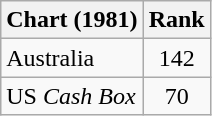<table class="wikitable">
<tr>
<th>Chart (1981)</th>
<th>Rank</th>
</tr>
<tr>
<td>Australia </td>
<td style="text-align:center;">142</td>
</tr>
<tr>
<td>US <em>Cash Box</em> </td>
<td style="text-align:center;">70</td>
</tr>
</table>
